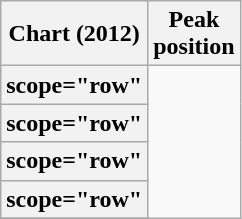<table class="wikitable plainrowheaders sortable">
<tr>
<th scope="col">Chart (2012)</th>
<th scope="col">Peak<br>position</th>
</tr>
<tr>
<th>scope="row" </th>
</tr>
<tr>
<th>scope="row" </th>
</tr>
<tr>
<th>scope="row" </th>
</tr>
<tr>
<th>scope="row" </th>
</tr>
<tr>
</tr>
</table>
